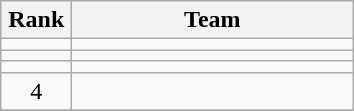<table class="wikitable" style="text-align: center;">
<tr>
<th style="width: 40px;">Rank</th>
<th style="width: 180px;">Team</th>
</tr>
<tr>
<td></td>
<td style="text-align: left;"></td>
</tr>
<tr>
<td></td>
<td style="text-align: left;"></td>
</tr>
<tr>
<td></td>
<td style="text-align: left;"></td>
</tr>
<tr>
<td>4</td>
<td style="text-align: left;"></td>
</tr>
<tr>
</tr>
</table>
